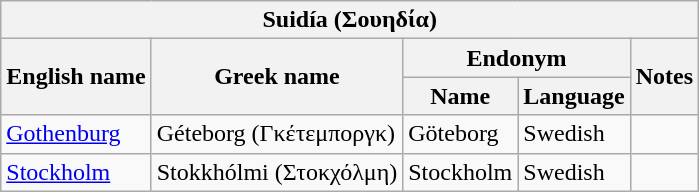<table class="wikitable sortable">
<tr>
<th colspan="5"> Suidía (Σουηδία)</th>
</tr>
<tr>
<th rowspan="2">English name</th>
<th rowspan="2">Greek name</th>
<th colspan="2">Endonym</th>
<th rowspan="2">Notes</th>
</tr>
<tr>
<th>Name</th>
<th>Language</th>
</tr>
<tr>
<td><a href='#'>Gothenburg</a></td>
<td>Géteborg (Γκέτεμποργκ)</td>
<td>Göteborg</td>
<td>Swedish</td>
<td></td>
</tr>
<tr>
<td><a href='#'>Stockholm</a></td>
<td>Stokkhólmi (Στοκχόλμη)</td>
<td>Stockholm</td>
<td>Swedish</td>
<td></td>
</tr>
</table>
